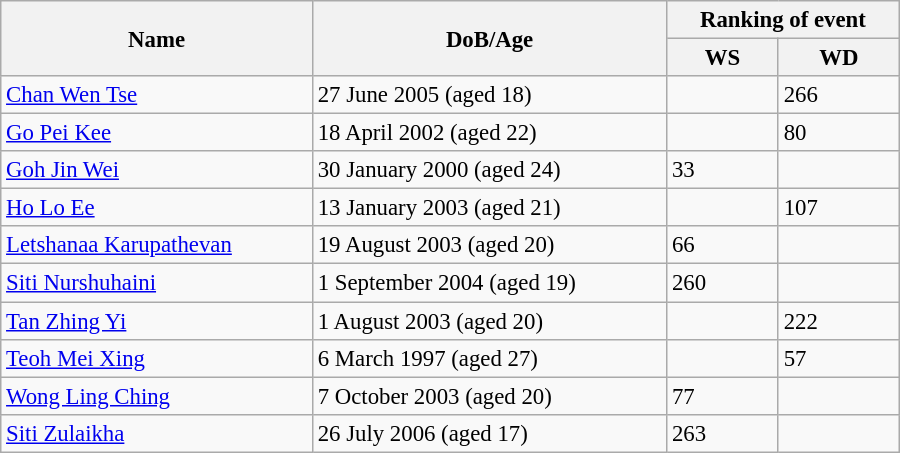<table class="wikitable" style="width:600px; font-size:95%;">
<tr>
<th rowspan="2" align="left">Name</th>
<th rowspan="2" align="left">DoB/Age</th>
<th colspan="2" align="center">Ranking of event</th>
</tr>
<tr>
<th align="center">WS</th>
<th align="center">WD</th>
</tr>
<tr>
<td align="left"><a href='#'>Chan Wen Tse</a></td>
<td align="left">27 June 2005 (aged 18)</td>
<td></td>
<td>266</td>
</tr>
<tr>
<td align="left"><a href='#'>Go Pei Kee</a></td>
<td align="left">18 April 2002 (aged 22)</td>
<td></td>
<td>80</td>
</tr>
<tr>
<td align="left"><a href='#'>Goh Jin Wei</a></td>
<td align="left">30 January 2000 (aged 24)</td>
<td>33</td>
<td></td>
</tr>
<tr>
<td align="left"><a href='#'>Ho Lo Ee</a></td>
<td align="left">13 January 2003 (aged 21)</td>
<td></td>
<td>107</td>
</tr>
<tr>
<td><a href='#'>Letshanaa Karupathevan</a></td>
<td>19 August 2003 (aged 20)</td>
<td>66</td>
<td></td>
</tr>
<tr>
<td align="left"><a href='#'>Siti Nurshuhaini</a></td>
<td align="left">1 September 2004 (aged 19)</td>
<td>260</td>
<td></td>
</tr>
<tr>
<td align="left"><a href='#'>Tan Zhing Yi</a></td>
<td align="left">1 August 2003 (aged 20)</td>
<td></td>
<td>222</td>
</tr>
<tr>
<td align="left"><a href='#'>Teoh Mei Xing</a></td>
<td align="left">6 March 1997 (aged 27)</td>
<td></td>
<td>57</td>
</tr>
<tr>
<td align="left"><a href='#'>Wong Ling Ching</a></td>
<td align="left">7 October 2003 (aged 20)</td>
<td>77</td>
<td></td>
</tr>
<tr>
<td><a href='#'>Siti Zulaikha</a></td>
<td>26 July 2006 (aged 17)</td>
<td>263</td>
<td></td>
</tr>
</table>
